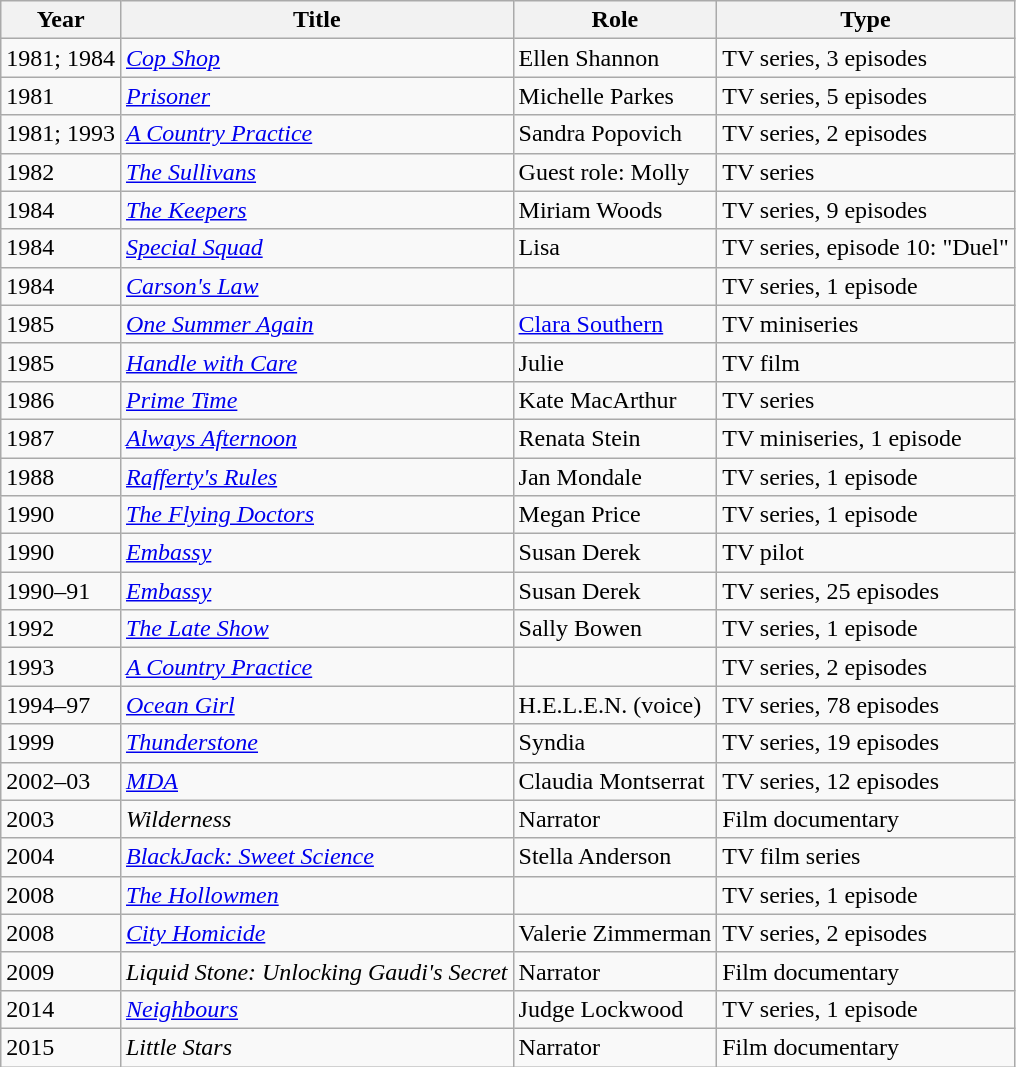<table class="wikitable">
<tr>
<th>Year</th>
<th>Title</th>
<th>Role</th>
<th>Type</th>
</tr>
<tr>
<td>1981; 1984</td>
<td><em><a href='#'>Cop Shop</a></em></td>
<td>Ellen Shannon</td>
<td>TV series, 3 episodes</td>
</tr>
<tr>
<td>1981</td>
<td><em><a href='#'>Prisoner</a></em></td>
<td>Michelle Parkes</td>
<td>TV series, 5 episodes</td>
</tr>
<tr>
<td>1981; 1993</td>
<td><em><a href='#'>A Country Practice</a></em></td>
<td>Sandra Popovich</td>
<td>TV series, 2 episodes</td>
</tr>
<tr>
<td>1982</td>
<td><em><a href='#'>The Sullivans</a></em></td>
<td>Guest role: Molly</td>
<td>TV series</td>
</tr>
<tr>
<td>1984</td>
<td><em><a href='#'>The Keepers</a></em></td>
<td>Miriam Woods</td>
<td>TV series, 9 episodes</td>
</tr>
<tr>
<td>1984</td>
<td><em><a href='#'>Special Squad</a></em></td>
<td>Lisa</td>
<td>TV series, episode 10: "Duel"</td>
</tr>
<tr>
<td>1984</td>
<td><em><a href='#'>Carson's Law</a></em></td>
<td></td>
<td>TV series, 1 episode</td>
</tr>
<tr>
<td>1985</td>
<td><em><a href='#'>One Summer Again</a></em></td>
<td><a href='#'>Clara Southern</a></td>
<td>TV miniseries</td>
</tr>
<tr>
<td>1985</td>
<td><em><a href='#'>Handle with Care</a></em></td>
<td>Julie</td>
<td>TV film</td>
</tr>
<tr>
<td>1986</td>
<td><em><a href='#'>Prime Time</a></em></td>
<td>Kate MacArthur</td>
<td>TV series</td>
</tr>
<tr>
<td>1987</td>
<td><em><a href='#'>Always Afternoon</a></em></td>
<td>Renata Stein</td>
<td>TV miniseries, 1 episode</td>
</tr>
<tr>
<td>1988</td>
<td><em><a href='#'>Rafferty's Rules</a></em></td>
<td>Jan Mondale</td>
<td>TV series, 1 episode</td>
</tr>
<tr>
<td>1990</td>
<td><em><a href='#'>The Flying Doctors</a></em></td>
<td>Megan Price</td>
<td>TV series, 1 episode</td>
</tr>
<tr>
<td>1990</td>
<td><em><a href='#'>Embassy</a></em></td>
<td>Susan Derek</td>
<td>TV pilot</td>
</tr>
<tr>
<td>1990–91</td>
<td><em><a href='#'>Embassy</a></em></td>
<td>Susan Derek</td>
<td>TV series, 25 episodes</td>
</tr>
<tr>
<td>1992</td>
<td><em><a href='#'>The Late Show</a></em></td>
<td>Sally Bowen</td>
<td>TV series, 1 episode</td>
</tr>
<tr>
<td>1993</td>
<td><em><a href='#'>A Country Practice</a></em></td>
<td></td>
<td>TV series, 2 episodes</td>
</tr>
<tr>
<td>1994–97</td>
<td><em><a href='#'>Ocean Girl</a></em></td>
<td>H.E.L.E.N. (voice)</td>
<td>TV series, 78 episodes</td>
</tr>
<tr>
<td>1999</td>
<td><em><a href='#'>Thunderstone</a></em></td>
<td>Syndia</td>
<td>TV series, 19 episodes</td>
</tr>
<tr>
<td>2002–03</td>
<td><em><a href='#'>MDA</a></em></td>
<td>Claudia Montserrat</td>
<td>TV series, 12 episodes</td>
</tr>
<tr>
<td>2003</td>
<td><em>Wilderness</em></td>
<td>Narrator</td>
<td>Film documentary</td>
</tr>
<tr>
<td>2004</td>
<td><em><a href='#'>BlackJack: Sweet Science</a></em></td>
<td>Stella Anderson</td>
<td>TV film series</td>
</tr>
<tr>
<td>2008</td>
<td><em><a href='#'>The Hollowmen</a></em></td>
<td></td>
<td>TV series, 1 episode</td>
</tr>
<tr>
<td>2008</td>
<td><em><a href='#'>City Homicide</a></em></td>
<td>Valerie Zimmerman</td>
<td>TV series, 2 episodes</td>
</tr>
<tr>
<td>2009</td>
<td><em>Liquid Stone: Unlocking Gaudi's Secret</em></td>
<td>Narrator</td>
<td>Film documentary</td>
</tr>
<tr>
<td>2014</td>
<td><em><a href='#'>Neighbours</a></em></td>
<td>Judge Lockwood</td>
<td>TV series, 1 episode</td>
</tr>
<tr>
<td>2015</td>
<td><em>Little Stars</em></td>
<td>Narrator</td>
<td>Film documentary</td>
</tr>
</table>
